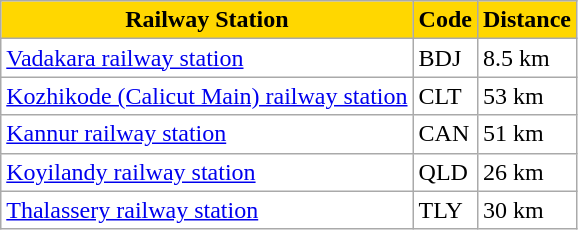<table class="wikitable sortable" style="background:#fff;">
<tr>
<th style="background:gold;">Railway Station</th>
<th style="background:gold;" !>Code</th>
<th style="background:gold;" !>Distance</th>
</tr>
<tr>
<td><a href='#'>Vadakara railway station</a></td>
<td>BDJ</td>
<td>8.5 km</td>
</tr>
<tr>
<td><a href='#'>Kozhikode (Calicut Main) railway station</a></td>
<td>CLT</td>
<td>53 km</td>
</tr>
<tr>
<td><a href='#'>Kannur railway station</a></td>
<td>CAN</td>
<td>51 km</td>
</tr>
<tr>
<td><a href='#'>Koyilandy railway station</a></td>
<td>QLD</td>
<td>26 km</td>
</tr>
<tr>
<td><a href='#'>Thalassery railway station</a></td>
<td>TLY</td>
<td>30 km</td>
</tr>
</table>
